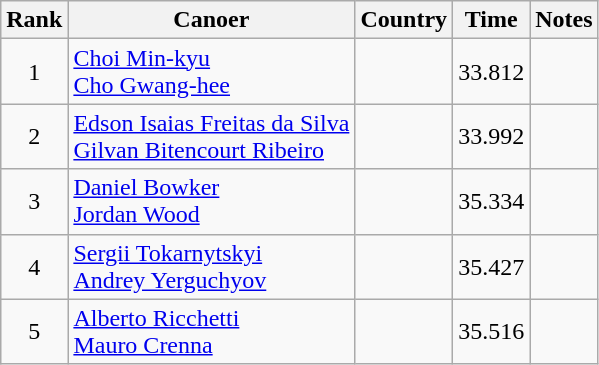<table class="wikitable" style="text-align:center;">
<tr>
<th>Rank</th>
<th>Canoer</th>
<th>Country</th>
<th>Time</th>
<th>Notes</th>
</tr>
<tr>
<td>1</td>
<td align="left"><a href='#'>Choi Min-kyu</a><br><a href='#'>Cho Gwang-hee</a></td>
<td align=left></td>
<td>33.812</td>
<td></td>
</tr>
<tr>
<td>2</td>
<td align="left"><a href='#'>Edson Isaias Freitas da Silva</a><br><a href='#'>Gilvan Bitencourt Ribeiro</a></td>
<td align=left></td>
<td>33.992</td>
<td></td>
</tr>
<tr>
<td>3</td>
<td align="left"><a href='#'>Daniel Bowker</a><br><a href='#'>Jordan Wood</a></td>
<td align=left></td>
<td>35.334</td>
<td></td>
</tr>
<tr>
<td>4</td>
<td align="left"><a href='#'>Sergii Tokarnytskyi</a><br><a href='#'>Andrey Yerguchyov</a></td>
<td align=left></td>
<td>35.427</td>
<td></td>
</tr>
<tr>
<td>5</td>
<td align="left"><a href='#'>Alberto Ricchetti</a><br><a href='#'>Mauro Crenna</a></td>
<td align=left></td>
<td>35.516</td>
<td></td>
</tr>
</table>
